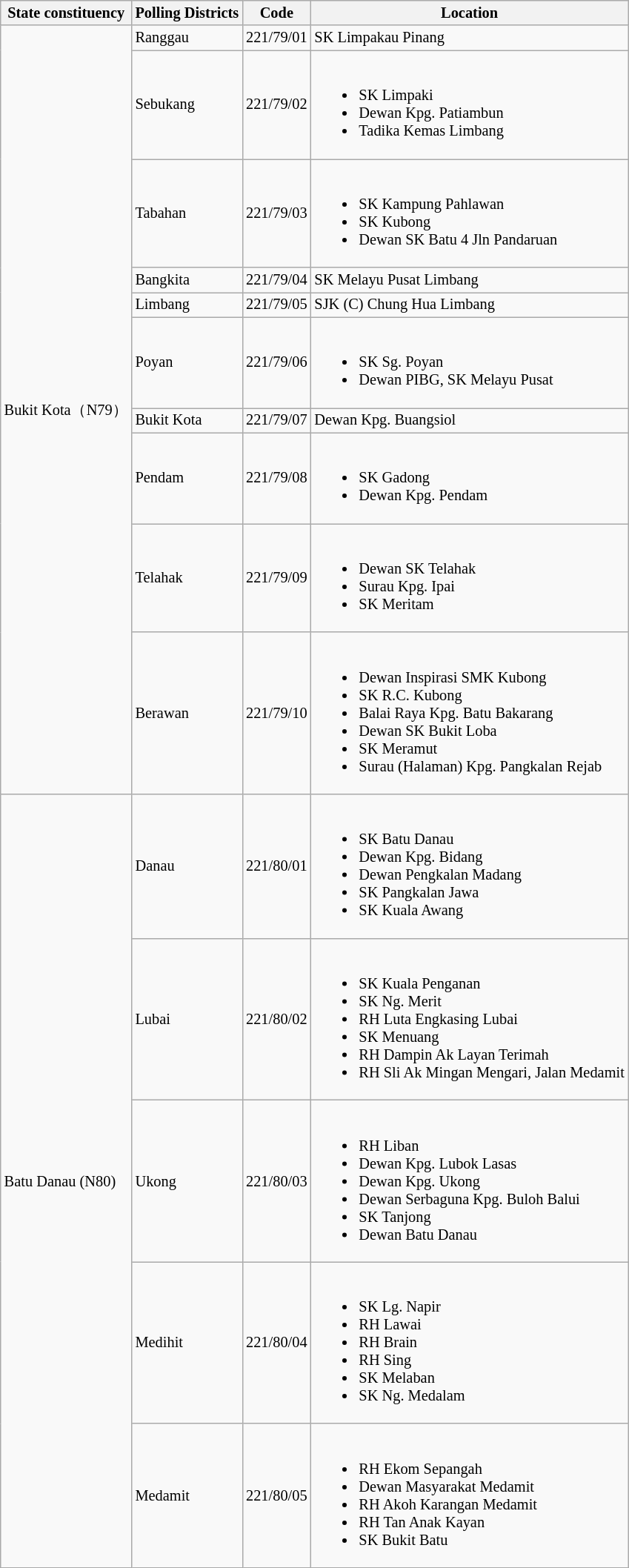<table class="wikitable sortable mw-collapsible" style="white-space:nowrap;font-size:85%">
<tr>
<th>State constituency</th>
<th>Polling Districts</th>
<th>Code</th>
<th>Location</th>
</tr>
<tr>
<td rowspan="10">Bukit Kota（N79）</td>
<td>Ranggau</td>
<td>221/79/01</td>
<td>SK Limpakau Pinang</td>
</tr>
<tr>
<td>Sebukang</td>
<td>221/79/02</td>
<td><br><ul><li>SK Limpaki</li><li>Dewan Kpg. Patiambun</li><li>Tadika Kemas Limbang</li></ul></td>
</tr>
<tr>
<td>Tabahan</td>
<td>221/79/03</td>
<td><br><ul><li>SK Kampung Pahlawan</li><li>SK Kubong</li><li>Dewan SK Batu 4 Jln Pandaruan</li></ul></td>
</tr>
<tr>
<td>Bangkita</td>
<td>221/79/04</td>
<td>SK Melayu Pusat Limbang</td>
</tr>
<tr>
<td>Limbang</td>
<td>221/79/05</td>
<td>SJK (C) Chung Hua Limbang</td>
</tr>
<tr>
<td>Poyan</td>
<td>221/79/06</td>
<td><br><ul><li>SK Sg. Poyan</li><li>Dewan PIBG, SK Melayu Pusat</li></ul></td>
</tr>
<tr>
<td>Bukit Kota</td>
<td>221/79/07</td>
<td>Dewan Kpg. Buangsiol</td>
</tr>
<tr>
<td>Pendam</td>
<td>221/79/08</td>
<td><br><ul><li>SK Gadong</li><li>Dewan Kpg. Pendam</li></ul></td>
</tr>
<tr>
<td>Telahak</td>
<td>221/79/09</td>
<td><br><ul><li>Dewan SK Telahak</li><li>Surau Kpg. Ipai</li><li>SK Meritam</li></ul></td>
</tr>
<tr>
<td>Berawan</td>
<td>221/79/10</td>
<td><br><ul><li>Dewan Inspirasi SMK Kubong</li><li>SK R.C. Kubong</li><li>Balai Raya Kpg. Batu Bakarang</li><li>Dewan SK Bukit Loba</li><li>SK Meramut</li><li>Surau (Halaman) Kpg. Pangkalan Rejab</li></ul></td>
</tr>
<tr>
<td rowspan="5">Batu Danau (N80)</td>
<td>Danau</td>
<td>221/80/01</td>
<td><br><ul><li>SK Batu Danau</li><li>Dewan Kpg. Bidang</li><li>Dewan Pengkalan Madang</li><li>SK Pangkalan Jawa</li><li>SK Kuala Awang</li></ul></td>
</tr>
<tr>
<td>Lubai</td>
<td>221/80/02</td>
<td><br><ul><li>SK Kuala Penganan</li><li>SK Ng. Merit</li><li>RH Luta Engkasing Lubai</li><li>SK Menuang</li><li>RH Dampin Ak Layan Terimah</li><li>RH Sli Ak Mingan Mengari, Jalan Medamit</li></ul></td>
</tr>
<tr>
<td>Ukong</td>
<td>221/80/03</td>
<td><br><ul><li>RH Liban</li><li>Dewan Kpg. Lubok Lasas</li><li>Dewan Kpg. Ukong</li><li>Dewan Serbaguna Kpg. Buloh Balui</li><li>SK Tanjong</li><li>Dewan Batu Danau</li></ul></td>
</tr>
<tr>
<td>Medihit</td>
<td>221/80/04</td>
<td><br><ul><li>SK Lg. Napir</li><li>RH Lawai</li><li>RH Brain</li><li>RH Sing</li><li>SK Melaban</li><li>SK Ng. Medalam</li></ul></td>
</tr>
<tr>
<td>Medamit</td>
<td>221/80/05</td>
<td><br><ul><li>RH Ekom Sepangah</li><li>Dewan Masyarakat Medamit</li><li>RH Akoh Karangan Medamit</li><li>RH Tan Anak Kayan</li><li>SK Bukit Batu</li></ul></td>
</tr>
</table>
